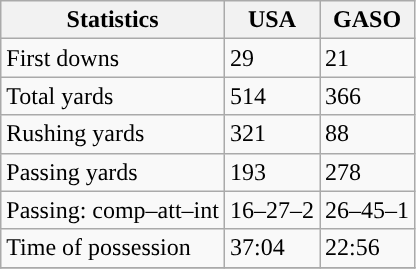<table class="wikitable" style="float: left;">
<tr>
<th>Statistics</th>
<th>USA</th>
<th>GASO</th>
</tr>
<tr>
<td>First downs</td>
<td>29</td>
<td>21</td>
</tr>
<tr>
<td>Total yards</td>
<td>514</td>
<td>366</td>
</tr>
<tr>
<td>Rushing yards</td>
<td>321</td>
<td>88</td>
</tr>
<tr>
<td>Passing yards</td>
<td>193</td>
<td>278</td>
</tr>
<tr>
<td>Passing: comp–att–int</td>
<td>16–27–2</td>
<td>26–45–1</td>
</tr>
<tr>
<td>Time of possession</td>
<td>37:04</td>
<td>22:56</td>
</tr>
<tr>
</tr>
</table>
